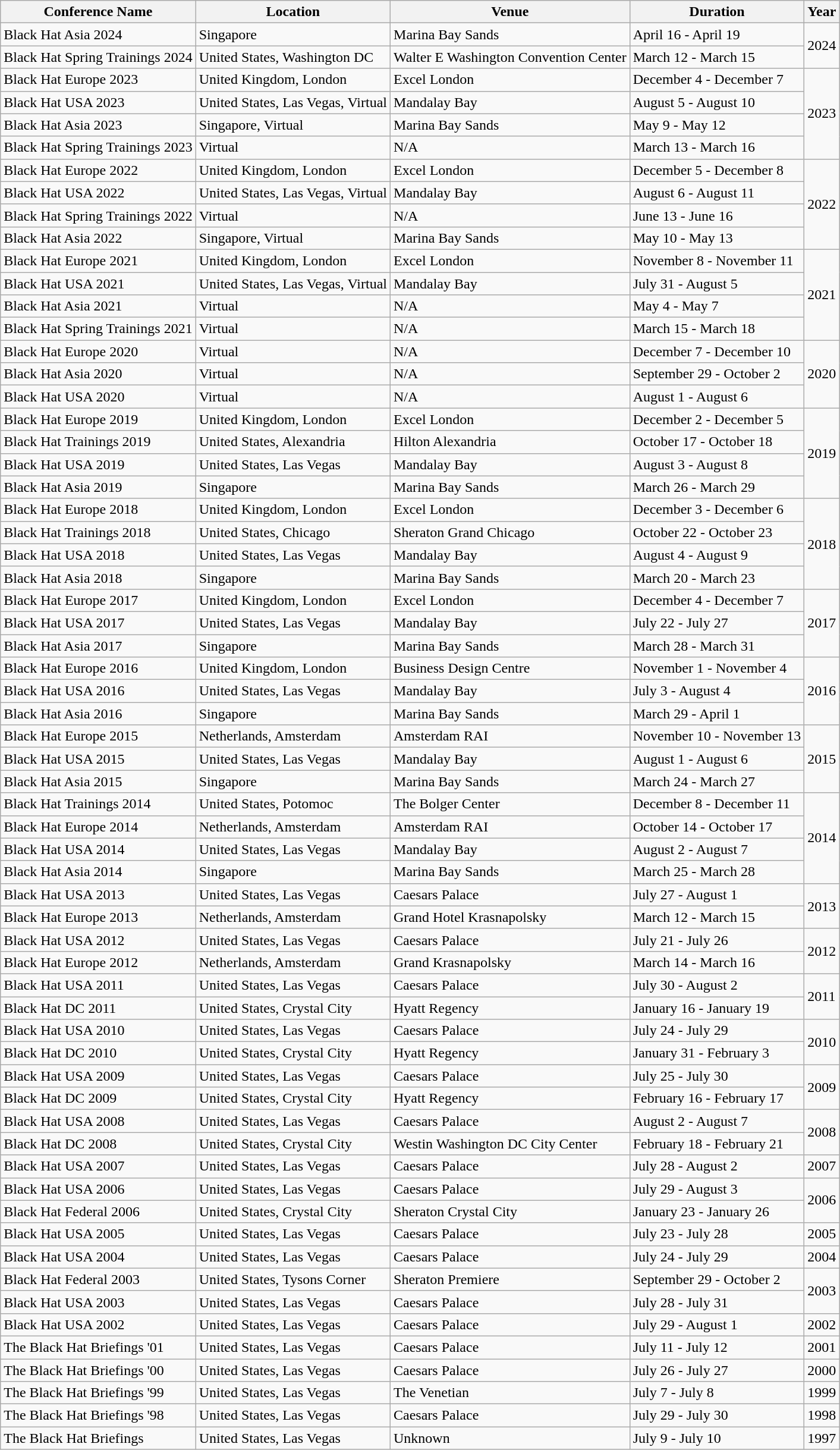<table class="wikitable">
<tr>
<th>Conference Name</th>
<th>Location</th>
<th>Venue</th>
<th>Duration</th>
<th>Year</th>
</tr>
<tr>
<td>Black Hat Asia 2024</td>
<td>Singapore</td>
<td>Marina Bay Sands</td>
<td>April 16 - April 19</td>
<td rowspan="2">2024</td>
</tr>
<tr>
<td>Black Hat Spring Trainings 2024</td>
<td>United States, Washington DC</td>
<td>Walter E Washington Convention Center</td>
<td>March 12 - March 15</td>
</tr>
<tr>
<td>Black Hat Europe 2023</td>
<td>United Kingdom, London</td>
<td>Excel London</td>
<td>December 4 - December 7</td>
<td rowspan="4">2023</td>
</tr>
<tr>
<td>Black Hat USA 2023</td>
<td>United States, Las Vegas, Virtual</td>
<td>Mandalay Bay</td>
<td>August 5 - August 10</td>
</tr>
<tr>
<td>Black Hat Asia 2023</td>
<td>Singapore, Virtual</td>
<td>Marina Bay Sands</td>
<td>May 9 - May 12</td>
</tr>
<tr>
<td>Black Hat Spring Trainings 2023</td>
<td>Virtual</td>
<td>N/A</td>
<td>March 13 - March 16</td>
</tr>
<tr>
<td>Black Hat Europe 2022</td>
<td>United Kingdom, London</td>
<td>Excel London</td>
<td>December 5 - December 8</td>
<td rowspan="4">2022</td>
</tr>
<tr>
<td>Black Hat USA 2022</td>
<td>United States, Las Vegas, Virtual</td>
<td>Mandalay Bay</td>
<td>August 6 - August 11</td>
</tr>
<tr>
<td>Black Hat Spring Trainings 2022</td>
<td>Virtual</td>
<td>N/A</td>
<td>June 13 - June 16</td>
</tr>
<tr>
<td>Black Hat Asia 2022</td>
<td>Singapore, Virtual</td>
<td>Marina Bay Sands</td>
<td>May 10 - May 13</td>
</tr>
<tr>
<td>Black Hat Europe 2021</td>
<td>United Kingdom, London</td>
<td>Excel London</td>
<td>November 8 - November 11</td>
<td rowspan="4">2021</td>
</tr>
<tr>
<td>Black Hat USA 2021</td>
<td>United States, Las Vegas, Virtual</td>
<td>Mandalay Bay</td>
<td>July 31 - August 5</td>
</tr>
<tr>
<td>Black Hat Asia 2021</td>
<td>Virtual</td>
<td>N/A</td>
<td>May 4 - May 7</td>
</tr>
<tr>
<td>Black Hat Spring Trainings 2021</td>
<td>Virtual</td>
<td>N/A</td>
<td>March 15 - March 18</td>
</tr>
<tr>
<td>Black Hat Europe 2020</td>
<td>Virtual</td>
<td>N/A</td>
<td>December 7 - December 10</td>
<td rowspan="3">2020</td>
</tr>
<tr>
<td>Black Hat Asia 2020</td>
<td>Virtual</td>
<td>N/A</td>
<td>September 29 - October 2</td>
</tr>
<tr>
<td>Black Hat USA 2020</td>
<td>Virtual</td>
<td>N/A</td>
<td>August 1 - August 6</td>
</tr>
<tr>
<td>Black Hat Europe 2019</td>
<td>United Kingdom, London</td>
<td>Excel London</td>
<td>December 2 - December 5</td>
<td rowspan="4">2019</td>
</tr>
<tr>
<td>Black Hat Trainings 2019</td>
<td>United States, Alexandria</td>
<td>Hilton Alexandria</td>
<td>October 17 - October 18</td>
</tr>
<tr>
<td>Black Hat USA 2019</td>
<td>United States, Las Vegas</td>
<td>Mandalay Bay</td>
<td>August 3 - August 8</td>
</tr>
<tr>
<td>Black Hat Asia 2019</td>
<td>Singapore</td>
<td>Marina Bay Sands</td>
<td>March 26 - March 29</td>
</tr>
<tr>
<td>Black Hat Europe 2018</td>
<td>United Kingdom, London</td>
<td>Excel London</td>
<td>December 3 - December 6</td>
<td rowspan="4">2018</td>
</tr>
<tr>
<td>Black Hat Trainings 2018</td>
<td>United States, Chicago</td>
<td>Sheraton Grand Chicago</td>
<td>October 22 - October 23</td>
</tr>
<tr>
<td>Black Hat USA 2018</td>
<td>United States, Las Vegas</td>
<td>Mandalay Bay</td>
<td>August 4 - August 9</td>
</tr>
<tr>
<td>Black Hat Asia 2018</td>
<td>Singapore</td>
<td>Marina Bay Sands</td>
<td>March 20 - March 23</td>
</tr>
<tr>
<td>Black Hat Europe 2017</td>
<td>United Kingdom, London</td>
<td>Excel London</td>
<td>December 4 - December 7</td>
<td rowspan="3">2017</td>
</tr>
<tr>
<td>Black Hat USA 2017</td>
<td>United States, Las Vegas</td>
<td>Mandalay Bay</td>
<td>July 22 - July 27</td>
</tr>
<tr>
<td>Black Hat Asia 2017</td>
<td>Singapore</td>
<td>Marina Bay Sands</td>
<td>March 28 - March 31</td>
</tr>
<tr>
<td>Black Hat Europe 2016</td>
<td>United Kingdom, London</td>
<td>Business Design Centre</td>
<td>November 1 - November 4</td>
<td rowspan="3">2016</td>
</tr>
<tr>
<td>Black Hat USA 2016</td>
<td>United States, Las Vegas</td>
<td>Mandalay Bay</td>
<td>July 3 - August 4</td>
</tr>
<tr>
<td>Black Hat Asia 2016</td>
<td>Singapore</td>
<td>Marina Bay Sands</td>
<td>March 29 - April 1</td>
</tr>
<tr>
<td>Black Hat Europe 2015</td>
<td>Netherlands, Amsterdam</td>
<td>Amsterdam RAI</td>
<td>November 10 - November 13</td>
<td rowspan="3">2015</td>
</tr>
<tr>
<td>Black Hat USA 2015</td>
<td>United States, Las Vegas</td>
<td>Mandalay Bay</td>
<td>August 1 - August 6</td>
</tr>
<tr>
<td>Black Hat Asia 2015</td>
<td>Singapore</td>
<td>Marina Bay Sands</td>
<td>March 24 - March 27</td>
</tr>
<tr>
<td>Black Hat Trainings 2014</td>
<td>United States, Potomoc</td>
<td>The Bolger Center</td>
<td>December 8 - December 11</td>
<td rowspan="4">2014</td>
</tr>
<tr>
<td>Black Hat Europe 2014</td>
<td>Netherlands, Amsterdam</td>
<td>Amsterdam RAI</td>
<td>October 14 - October 17</td>
</tr>
<tr>
<td>Black Hat USA 2014</td>
<td>United States, Las Vegas</td>
<td>Mandalay Bay</td>
<td>August 2 - August 7</td>
</tr>
<tr>
<td>Black Hat Asia 2014</td>
<td>Singapore</td>
<td>Marina Bay Sands</td>
<td>March 25 - March 28</td>
</tr>
<tr>
<td>Black Hat USA 2013</td>
<td>United States, Las Vegas</td>
<td>Caesars Palace</td>
<td>July 27 - August 1</td>
<td rowspan="2">2013</td>
</tr>
<tr>
<td>Black Hat Europe 2013</td>
<td>Netherlands, Amsterdam</td>
<td>Grand Hotel Krasnapolsky</td>
<td>March 12 - March 15</td>
</tr>
<tr>
<td>Black Hat USA 2012</td>
<td>United States, Las Vegas</td>
<td>Caesars Palace</td>
<td>July 21 - July 26</td>
<td rowspan="2">2012</td>
</tr>
<tr>
<td>Black Hat Europe 2012</td>
<td>Netherlands, Amsterdam</td>
<td>Grand Krasnapolsky</td>
<td>March 14 - March 16</td>
</tr>
<tr>
<td>Black Hat USA 2011</td>
<td>United States, Las Vegas</td>
<td>Caesars Palace</td>
<td>July 30 - August 2</td>
<td rowspan="2">2011</td>
</tr>
<tr>
<td>Black Hat DC 2011</td>
<td>United States, Crystal City</td>
<td>Hyatt Regency</td>
<td>January 16 - January 19</td>
</tr>
<tr>
<td>Black Hat USA 2010</td>
<td>United States, Las Vegas</td>
<td>Caesars Palace</td>
<td>July 24 - July 29</td>
<td rowspan="2">2010</td>
</tr>
<tr>
<td>Black Hat DC 2010</td>
<td>United States, Crystal City</td>
<td>Hyatt Regency</td>
<td>January 31 - February 3</td>
</tr>
<tr>
<td>Black Hat USA 2009</td>
<td>United States, Las Vegas</td>
<td>Caesars Palace</td>
<td>July 25 - July 30</td>
<td rowspan="2">2009</td>
</tr>
<tr>
<td>Black Hat DC 2009</td>
<td>United States, Crystal City</td>
<td>Hyatt Regency</td>
<td>February 16 - February 17</td>
</tr>
<tr>
<td>Black Hat USA 2008</td>
<td>United States, Las Vegas</td>
<td>Caesars Palace</td>
<td>August 2 - August 7</td>
<td rowspan="2">2008</td>
</tr>
<tr>
<td>Black Hat DC 2008</td>
<td>United States, Crystal City</td>
<td>Westin Washington DC City Center</td>
<td>February 18 - February 21</td>
</tr>
<tr>
<td>Black Hat USA 2007</td>
<td>United States, Las Vegas</td>
<td>Caesars Palace</td>
<td>July 28 - August 2</td>
<td>2007</td>
</tr>
<tr>
<td>Black Hat USA 2006</td>
<td>United States, Las Vegas</td>
<td>Caesars Palace</td>
<td>July 29 - August 3</td>
<td rowspan="2">2006</td>
</tr>
<tr>
<td>Black Hat Federal 2006</td>
<td>United States, Crystal City</td>
<td>Sheraton Crystal City</td>
<td>January 23 - January 26</td>
</tr>
<tr>
<td>Black Hat USA 2005</td>
<td>United States, Las Vegas</td>
<td>Caesars Palace</td>
<td>July 23 - July 28</td>
<td>2005</td>
</tr>
<tr>
<td>Black Hat USA 2004</td>
<td>United States, Las Vegas</td>
<td>Caesars Palace</td>
<td>July 24 - July 29</td>
<td>2004</td>
</tr>
<tr>
<td>Black Hat Federal 2003</td>
<td>United States, Tysons Corner</td>
<td>Sheraton Premiere</td>
<td>September 29 - October 2</td>
<td rowspan="2">2003</td>
</tr>
<tr>
<td>Black Hat USA 2003</td>
<td>United States, Las Vegas</td>
<td>Caesars Palace</td>
<td>July 28 - July 31</td>
</tr>
<tr>
<td>Black Hat USA 2002</td>
<td>United States, Las Vegas</td>
<td>Caesars Palace</td>
<td>July 29 - August 1</td>
<td>2002</td>
</tr>
<tr>
<td>The Black Hat Briefings '01</td>
<td>United States, Las Vegas</td>
<td>Caesars Palace</td>
<td>July 11 - July 12</td>
<td>2001</td>
</tr>
<tr>
<td>The Black Hat Briefings '00</td>
<td>United States, Las Vegas</td>
<td>Caesars Palace</td>
<td>July 26 - July 27</td>
<td>2000</td>
</tr>
<tr>
<td>The Black Hat Briefings '99</td>
<td>United States, Las Vegas</td>
<td>The Venetian</td>
<td>July 7 - July 8</td>
<td>1999</td>
</tr>
<tr>
<td>The Black Hat Briefings '98</td>
<td>United States, Las Vegas</td>
<td>Caesars Palace</td>
<td>July 29 - July 30</td>
<td>1998</td>
</tr>
<tr>
<td>The Black Hat Briefings</td>
<td>United States, Las Vegas</td>
<td>Unknown</td>
<td>July 9 - July 10</td>
<td>1997</td>
</tr>
</table>
